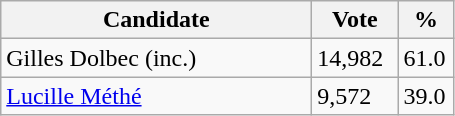<table class="wikitable">
<tr>
<th bgcolor="#DDDDFF" width="200px">Candidate</th>
<th bgcolor="#DDDDFF" width="50px">Vote</th>
<th bgcolor="#DDDDFF" width="30px">%</th>
</tr>
<tr>
<td>Gilles Dolbec (inc.)</td>
<td>14,982</td>
<td>61.0</td>
</tr>
<tr>
<td><a href='#'>Lucille Méthé</a></td>
<td>9,572</td>
<td>39.0</td>
</tr>
</table>
